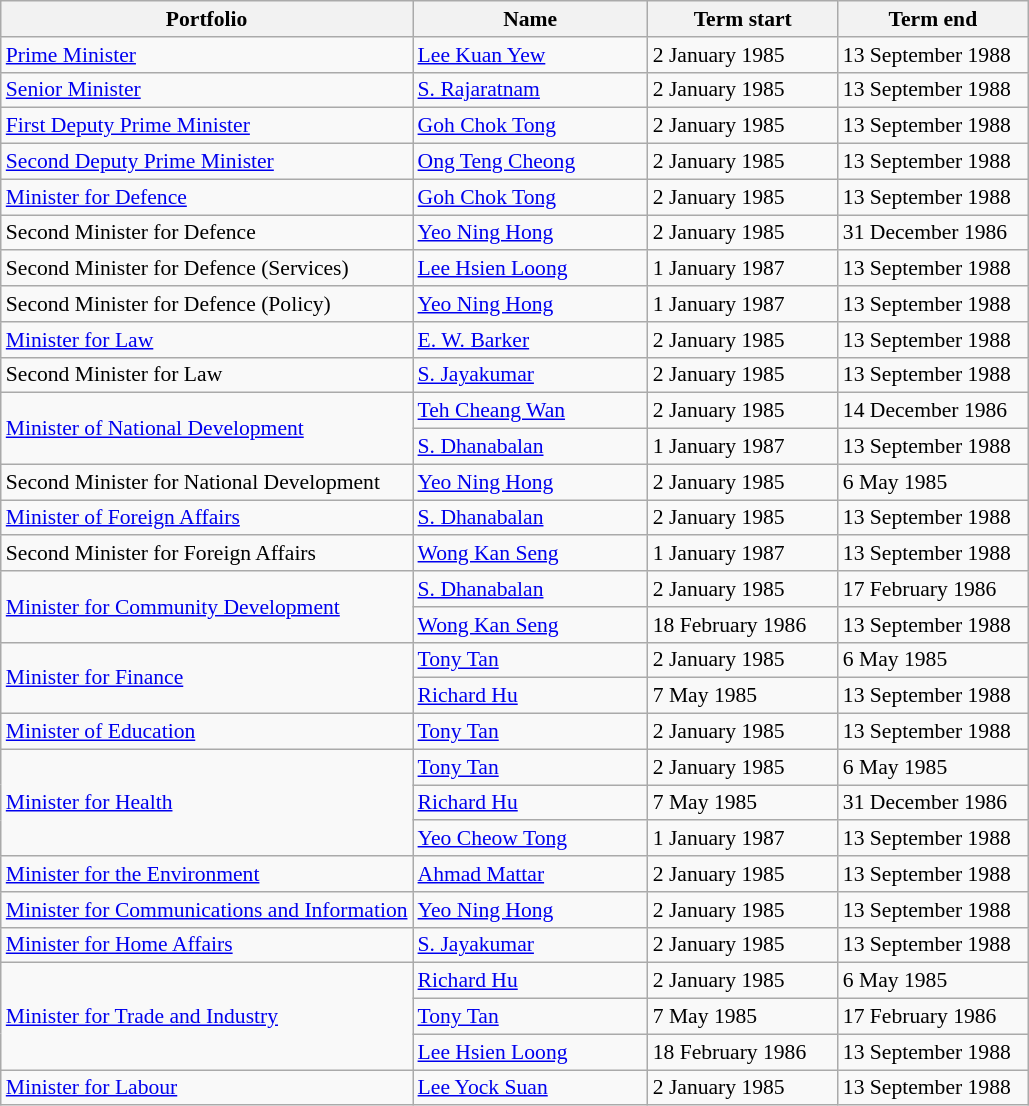<table class="wikitable unsortable" style="font-size: 90%;">
<tr>
<th scope="col">Portfolio</th>
<th scope="col" width="150px">Name</th>
<th scope="col" width="120px">Term start</th>
<th scope="col" width="120px">Term end</th>
</tr>
<tr>
<td><a href='#'>Prime Minister</a></td>
<td><a href='#'>Lee Kuan Yew</a></td>
<td>2 January 1985</td>
<td>13 September 1988</td>
</tr>
<tr>
<td><a href='#'>Senior Minister</a></td>
<td><a href='#'>S. Rajaratnam</a></td>
<td>2 January 1985</td>
<td>13 September 1988</td>
</tr>
<tr>
<td><a href='#'>First Deputy Prime Minister</a></td>
<td><a href='#'>Goh Chok Tong</a></td>
<td>2 January 1985</td>
<td>13 September 1988</td>
</tr>
<tr>
<td><a href='#'>Second Deputy Prime Minister</a></td>
<td><a href='#'>Ong Teng Cheong</a></td>
<td>2 January 1985</td>
<td>13 September 1988</td>
</tr>
<tr>
<td><a href='#'>Minister for Defence</a></td>
<td><a href='#'>Goh Chok Tong</a></td>
<td>2 January 1985</td>
<td>13 September 1988</td>
</tr>
<tr>
<td>Second Minister for Defence</td>
<td><a href='#'>Yeo Ning Hong</a></td>
<td>2 January 1985</td>
<td>31 December 1986</td>
</tr>
<tr>
<td>Second Minister for Defence (Services)</td>
<td><a href='#'>Lee Hsien Loong</a></td>
<td>1 January 1987</td>
<td>13 September 1988</td>
</tr>
<tr>
<td>Second Minister for Defence (Policy)</td>
<td><a href='#'>Yeo Ning Hong</a></td>
<td>1 January 1987</td>
<td>13 September 1988</td>
</tr>
<tr>
<td><a href='#'>Minister for Law</a></td>
<td><a href='#'>E. W. Barker</a></td>
<td>2 January 1985</td>
<td>13 September 1988</td>
</tr>
<tr>
<td>Second Minister for Law</td>
<td><a href='#'>S. Jayakumar</a></td>
<td>2 January 1985</td>
<td>13 September 1988</td>
</tr>
<tr>
<td rowspan="2"><a href='#'>Minister of National Development</a></td>
<td><a href='#'>Teh Cheang Wan</a></td>
<td>2 January 1985</td>
<td>14 December 1986</td>
</tr>
<tr>
<td><a href='#'>S. Dhanabalan</a></td>
<td>1 January 1987</td>
<td>13 September 1988</td>
</tr>
<tr>
<td>Second Minister for National Development</td>
<td><a href='#'>Yeo Ning Hong</a></td>
<td>2 January 1985</td>
<td>6 May 1985</td>
</tr>
<tr>
<td><a href='#'>Minister of Foreign Affairs</a></td>
<td><a href='#'>S. Dhanabalan</a></td>
<td>2 January 1985</td>
<td>13 September 1988</td>
</tr>
<tr>
<td>Second Minister for Foreign Affairs</td>
<td><a href='#'>Wong Kan Seng</a></td>
<td>1 January 1987</td>
<td>13 September 1988</td>
</tr>
<tr>
<td rowspan="2"><a href='#'>Minister for Community Development</a></td>
<td><a href='#'>S. Dhanabalan</a></td>
<td>2 January 1985</td>
<td>17 February 1986</td>
</tr>
<tr>
<td><a href='#'>Wong Kan Seng</a></td>
<td>18 February 1986</td>
<td>13 September 1988</td>
</tr>
<tr>
<td rowspan="2"><a href='#'>Minister for Finance</a></td>
<td><a href='#'>Tony Tan</a></td>
<td>2 January 1985</td>
<td>6 May 1985</td>
</tr>
<tr>
<td><a href='#'>Richard Hu</a></td>
<td>7 May 1985</td>
<td>13 September 1988</td>
</tr>
<tr>
<td><a href='#'>Minister of Education</a></td>
<td><a href='#'>Tony Tan</a></td>
<td>2 January 1985</td>
<td>13 September 1988</td>
</tr>
<tr>
<td rowspan="3"><a href='#'>Minister for Health</a></td>
<td><a href='#'>Tony Tan</a></td>
<td>2 January 1985</td>
<td>6 May 1985</td>
</tr>
<tr>
<td><a href='#'>Richard Hu</a></td>
<td>7 May 1985</td>
<td>31 December 1986</td>
</tr>
<tr>
<td><a href='#'>Yeo Cheow Tong</a></td>
<td>1 January 1987</td>
<td>13 September 1988</td>
</tr>
<tr>
<td><a href='#'>Minister for the Environment</a></td>
<td><a href='#'>Ahmad Mattar</a></td>
<td>2 January 1985</td>
<td>13 September 1988</td>
</tr>
<tr>
<td><a href='#'>Minister for Communications and Information</a></td>
<td><a href='#'>Yeo Ning Hong</a></td>
<td>2 January 1985</td>
<td>13 September 1988</td>
</tr>
<tr>
<td><a href='#'>Minister for Home Affairs</a></td>
<td><a href='#'>S. Jayakumar</a></td>
<td>2 January 1985</td>
<td>13 September 1988</td>
</tr>
<tr>
<td rowspan="3"><a href='#'>Minister for Trade and Industry</a></td>
<td><a href='#'>Richard Hu</a></td>
<td>2 January 1985</td>
<td>6 May 1985</td>
</tr>
<tr>
<td><a href='#'>Tony Tan</a></td>
<td>7 May 1985</td>
<td>17 February 1986</td>
</tr>
<tr>
<td><a href='#'>Lee Hsien Loong</a></td>
<td>18 February 1986</td>
<td>13 September 1988</td>
</tr>
<tr>
<td><a href='#'>Minister for Labour</a></td>
<td><a href='#'>Lee Yock Suan</a></td>
<td>2 January 1985</td>
<td>13 September 1988</td>
</tr>
</table>
